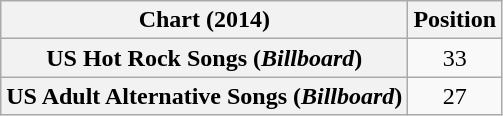<table class="wikitable sortable plainrowheaders">
<tr>
<th>Chart (2014)</th>
<th>Position</th>
</tr>
<tr>
<th scope="row">US Hot Rock Songs (<em>Billboard</em>)</th>
<td style="text-align:center;">33</td>
</tr>
<tr>
<th scope="row">US Adult Alternative Songs (<em>Billboard</em>)</th>
<td style="text-align:center;">27</td>
</tr>
</table>
